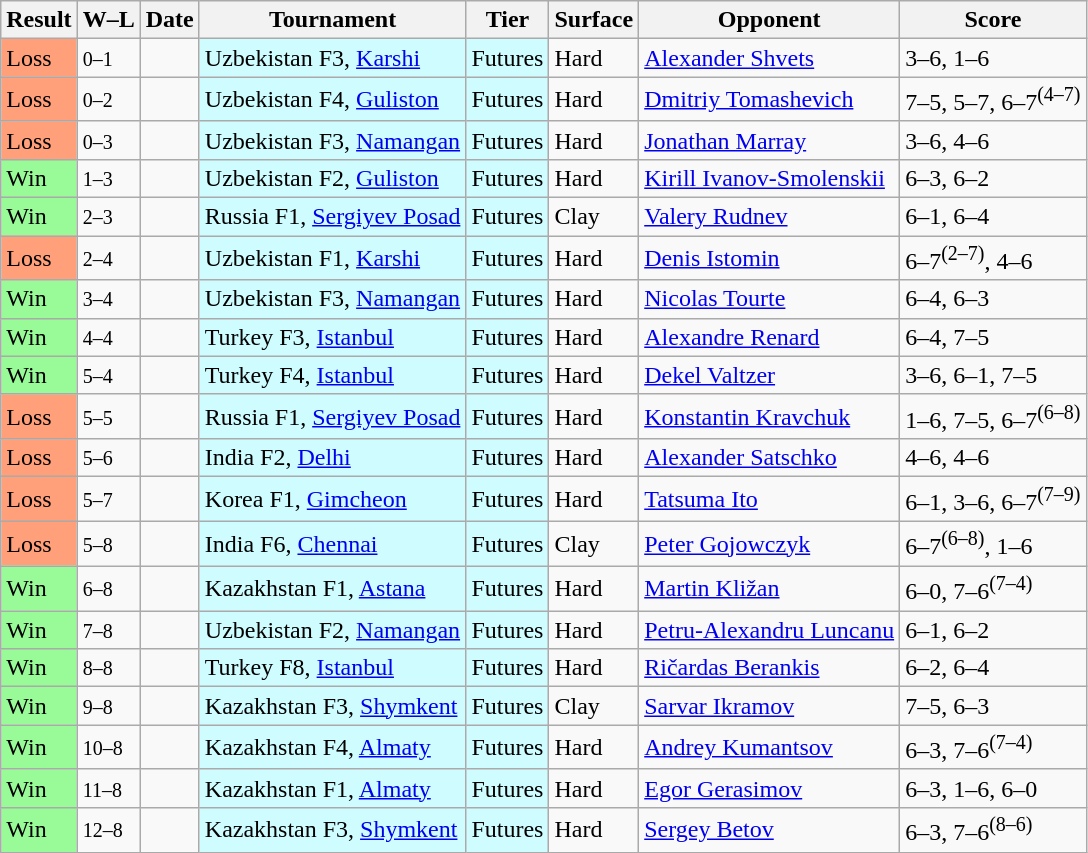<table class="sortable wikitable">
<tr>
<th>Result</th>
<th class="unsortable">W–L</th>
<th>Date</th>
<th>Tournament</th>
<th>Tier</th>
<th>Surface</th>
<th>Opponent</th>
<th class="unsortable">Score</th>
</tr>
<tr>
<td style="background:#ffa07a;">Loss</td>
<td><small>0–1</small></td>
<td></td>
<td style="background:#cffcff;">Uzbekistan F3, <a href='#'>Karshi</a></td>
<td style="background:#cffcff;">Futures</td>
<td>Hard</td>
<td> <a href='#'>Alexander Shvets</a></td>
<td>3–6, 1–6</td>
</tr>
<tr>
<td style="background:#ffa07a;">Loss</td>
<td><small>0–2</small></td>
<td></td>
<td style="background:#cffcff;">Uzbekistan F4, <a href='#'>Guliston</a></td>
<td style="background:#cffcff;">Futures</td>
<td>Hard</td>
<td> <a href='#'>Dmitriy Tomashevich</a></td>
<td>7–5, 5–7, 6–7<sup>(4–7)</sup></td>
</tr>
<tr>
<td style="background:#ffa07a;">Loss</td>
<td><small>0–3</small></td>
<td></td>
<td style="background:#cffcff;">Uzbekistan F3, <a href='#'>Namangan</a></td>
<td style="background:#cffcff;">Futures</td>
<td>Hard</td>
<td> <a href='#'>Jonathan Marray</a></td>
<td>3–6, 4–6</td>
</tr>
<tr>
<td style="background:#98fb98;">Win</td>
<td><small>1–3</small></td>
<td></td>
<td style="background:#cffcff;">Uzbekistan F2, <a href='#'>Guliston</a></td>
<td style="background:#cffcff;">Futures</td>
<td>Hard</td>
<td> <a href='#'>Kirill Ivanov-Smolenskii</a></td>
<td>6–3, 6–2</td>
</tr>
<tr>
<td style="background:#98fb98;">Win</td>
<td><small>2–3</small></td>
<td></td>
<td style="background:#cffcff;">Russia F1, <a href='#'>Sergiyev Posad</a></td>
<td style="background:#cffcff;">Futures</td>
<td>Clay</td>
<td> <a href='#'>Valery Rudnev</a></td>
<td>6–1, 6–4</td>
</tr>
<tr>
<td style="background:#ffa07a;">Loss</td>
<td><small>2–4</small></td>
<td></td>
<td style="background:#cffcff;">Uzbekistan F1, <a href='#'>Karshi</a></td>
<td style="background:#cffcff;">Futures</td>
<td>Hard</td>
<td> <a href='#'>Denis Istomin</a></td>
<td>6–7<sup>(2–7)</sup>, 4–6</td>
</tr>
<tr>
<td style="background:#98fb98;">Win</td>
<td><small>3–4</small></td>
<td></td>
<td style="background:#cffcff;">Uzbekistan F3, <a href='#'>Namangan</a></td>
<td style="background:#cffcff;">Futures</td>
<td>Hard</td>
<td> <a href='#'>Nicolas Tourte</a></td>
<td>6–4, 6–3</td>
</tr>
<tr>
<td style="background:#98fb98;">Win</td>
<td><small>4–4</small></td>
<td></td>
<td style="background:#cffcff;">Turkey F3, <a href='#'>Istanbul</a></td>
<td style="background:#cffcff;">Futures</td>
<td>Hard</td>
<td> <a href='#'>Alexandre Renard</a></td>
<td>6–4, 7–5</td>
</tr>
<tr>
<td style="background:#98fb98;">Win</td>
<td><small>5–4</small></td>
<td></td>
<td style="background:#cffcff;">Turkey F4, <a href='#'>Istanbul</a></td>
<td style="background:#cffcff;">Futures</td>
<td>Hard</td>
<td> <a href='#'>Dekel Valtzer</a></td>
<td>3–6, 6–1, 7–5</td>
</tr>
<tr>
<td style="background:#ffa07a;">Loss</td>
<td><small>5–5</small></td>
<td></td>
<td style="background:#cffcff;">Russia F1, <a href='#'>Sergiyev Posad</a></td>
<td style="background:#cffcff;">Futures</td>
<td>Hard</td>
<td> <a href='#'>Konstantin Kravchuk</a></td>
<td>1–6, 7–5, 6–7<sup>(6–8)</sup></td>
</tr>
<tr>
<td style="background:#ffa07a;">Loss</td>
<td><small>5–6</small></td>
<td></td>
<td style="background:#cffcff;">India F2, <a href='#'>Delhi</a></td>
<td style="background:#cffcff;">Futures</td>
<td>Hard</td>
<td> <a href='#'>Alexander Satschko</a></td>
<td>4–6, 4–6</td>
</tr>
<tr>
<td style="background:#ffa07a;">Loss</td>
<td><small>5–7</small></td>
<td></td>
<td style="background:#cffcff;">Korea F1, <a href='#'>Gimcheon</a></td>
<td style="background:#cffcff;">Futures</td>
<td>Hard</td>
<td> <a href='#'>Tatsuma Ito</a></td>
<td>6–1, 3–6, 6–7<sup>(7–9)</sup></td>
</tr>
<tr>
<td style="background:#ffa07a;">Loss</td>
<td><small>5–8</small></td>
<td></td>
<td style="background:#cffcff;">India F6, <a href='#'>Chennai</a></td>
<td style="background:#cffcff;">Futures</td>
<td>Clay</td>
<td> <a href='#'>Peter Gojowczyk</a></td>
<td>6–7<sup>(6–8)</sup>, 1–6</td>
</tr>
<tr>
<td style="background:#98fb98;">Win</td>
<td><small>6–8</small></td>
<td></td>
<td style="background:#cffcff;">Kazakhstan F1, <a href='#'>Astana</a></td>
<td style="background:#cffcff;">Futures</td>
<td>Hard</td>
<td> <a href='#'>Martin Kližan</a></td>
<td>6–0, 7–6<sup>(7–4)</sup></td>
</tr>
<tr>
<td style="background:#98fb98;">Win</td>
<td><small>7–8</small></td>
<td></td>
<td style="background:#cffcff;">Uzbekistan F2, <a href='#'>Namangan</a></td>
<td style="background:#cffcff;">Futures</td>
<td>Hard</td>
<td> <a href='#'>Petru-Alexandru Luncanu</a></td>
<td>6–1, 6–2</td>
</tr>
<tr>
<td style="background:#98fb98;">Win</td>
<td><small>8–8</small></td>
<td></td>
<td style="background:#cffcff;">Turkey F8, <a href='#'>Istanbul</a></td>
<td style="background:#cffcff;">Futures</td>
<td>Hard</td>
<td> <a href='#'>Ričardas Berankis</a></td>
<td>6–2, 6–4</td>
</tr>
<tr>
<td style="background:#98fb98;">Win</td>
<td><small>9–8</small></td>
<td></td>
<td style="background:#cffcff;">Kazakhstan F3, <a href='#'>Shymkent</a></td>
<td style="background:#cffcff;">Futures</td>
<td>Clay</td>
<td> <a href='#'>Sarvar Ikramov</a></td>
<td>7–5, 6–3</td>
</tr>
<tr>
<td style="background:#98fb98;">Win</td>
<td><small>10–8</small></td>
<td></td>
<td style="background:#cffcff;">Kazakhstan F4, <a href='#'>Almaty</a></td>
<td style="background:#cffcff;">Futures</td>
<td>Hard</td>
<td> <a href='#'>Andrey Kumantsov</a></td>
<td>6–3, 7–6<sup>(7–4)</sup></td>
</tr>
<tr>
<td style="background:#98fb98;">Win</td>
<td><small>11–8</small></td>
<td></td>
<td style="background:#cffcff;">Kazakhstan F1, <a href='#'>Almaty</a></td>
<td style="background:#cffcff;">Futures</td>
<td>Hard</td>
<td> <a href='#'>Egor Gerasimov</a></td>
<td>6–3, 1–6, 6–0</td>
</tr>
<tr>
<td style="background:#98fb98;">Win</td>
<td><small>12–8</small></td>
<td></td>
<td style="background:#cffcff;">Kazakhstan F3, <a href='#'>Shymkent</a></td>
<td style="background:#cffcff;">Futures</td>
<td>Hard</td>
<td> <a href='#'>Sergey Betov</a></td>
<td>6–3, 7–6<sup>(8–6)</sup></td>
</tr>
</table>
